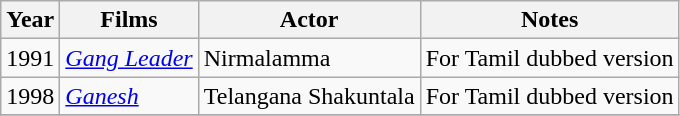<table class="wikitable">
<tr>
<th>Year</th>
<th>Films</th>
<th>Actor</th>
<th>Notes</th>
</tr>
<tr>
<td>1991</td>
<td><em><a href='#'>Gang Leader</a></em></td>
<td>Nirmalamma</td>
<td>For Tamil dubbed version</td>
</tr>
<tr>
<td>1998</td>
<td><em><a href='#'>Ganesh</a></em></td>
<td>Telangana Shakuntala</td>
<td>For Tamil dubbed version</td>
</tr>
<tr>
</tr>
</table>
